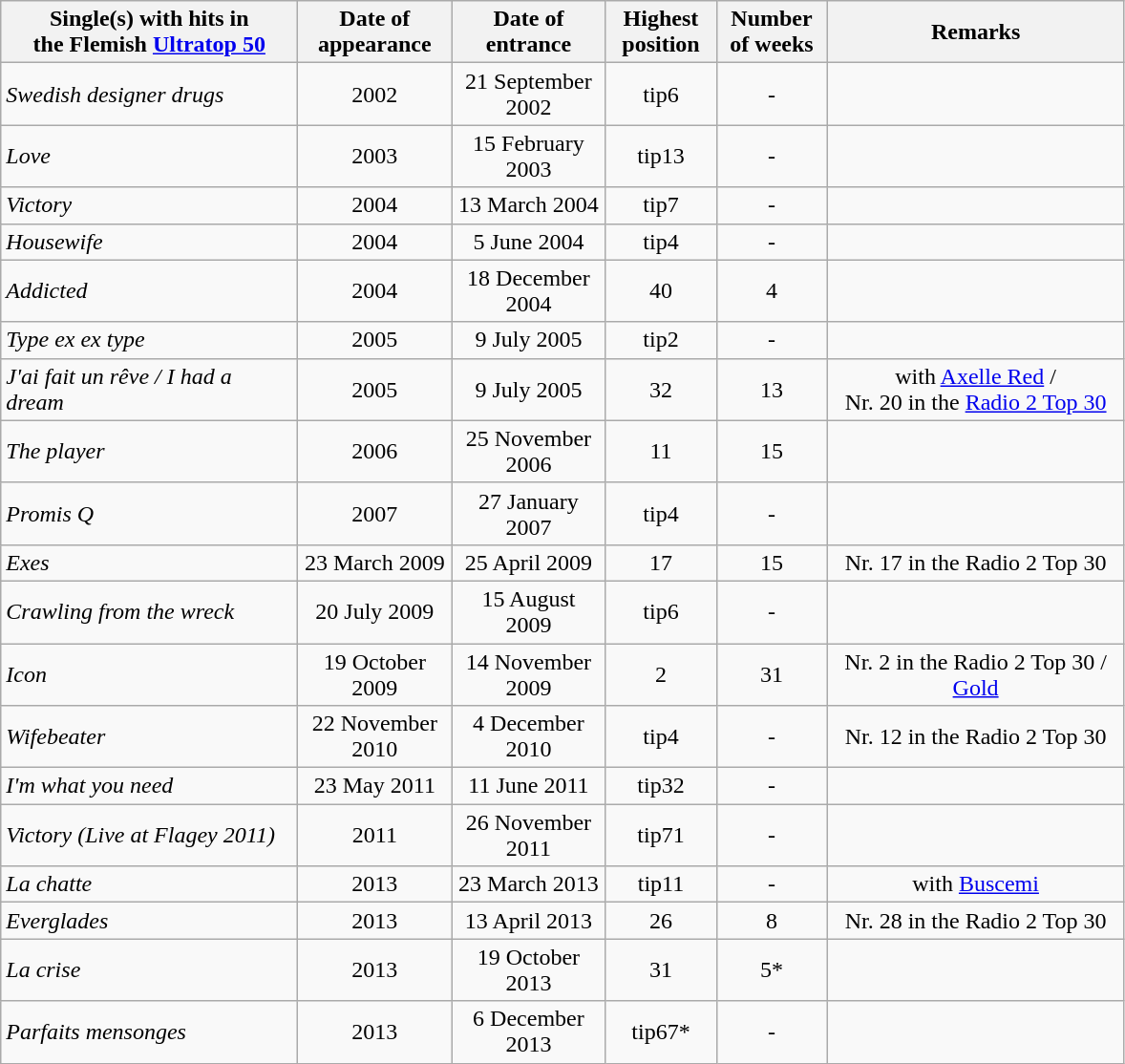<table class="wikitable" style="text-align: center">
<tr>
<th style="width:200px;">Single(s) with hits in<br> the Flemish <a href='#'>Ultratop 50</a></th>
<th style="width:100px;">Date of<br>appearance</th>
<th style="width:100px;">Date of<br>entrance</th>
<th style="width:70px;">Highest<br>position</th>
<th style="width:70px;">Number<br>of weeks</th>
<th style="width:200px;">Remarks</th>
</tr>
<tr>
<td align="left"><em>Swedish designer drugs</em></td>
<td>2002</td>
<td>21 September 2002</td>
<td>tip6</td>
<td>-</td>
<td></td>
</tr>
<tr>
<td align="left"><em>Love</em></td>
<td>2003</td>
<td>15 February 2003</td>
<td>tip13</td>
<td>-</td>
<td></td>
</tr>
<tr>
<td align="left"><em>Victory</em></td>
<td>2004</td>
<td>13 March 2004</td>
<td>tip7</td>
<td>-</td>
<td></td>
</tr>
<tr>
<td align="left"><em>Housewife</em></td>
<td>2004</td>
<td>5 June 2004</td>
<td>tip4</td>
<td>-</td>
<td></td>
</tr>
<tr>
<td align="left"><em>Addicted</em></td>
<td>2004</td>
<td>18 December 2004</td>
<td>40</td>
<td>4</td>
<td></td>
</tr>
<tr>
<td align="left"><em>Type ex ex type</em></td>
<td>2005</td>
<td>9 July 2005</td>
<td>tip2</td>
<td>-</td>
<td></td>
</tr>
<tr>
<td align="left"><em>J'ai fait un rêve / I had a dream</em></td>
<td>2005</td>
<td>9 July 2005</td>
<td>32</td>
<td>13</td>
<td>with <a href='#'>Axelle Red</a> /<br>Nr. 20 in the <a href='#'>Radio 2 Top 30</a></td>
</tr>
<tr>
<td align="left"><em>The player</em></td>
<td>2006</td>
<td>25 November 2006</td>
<td>11</td>
<td>15</td>
<td></td>
</tr>
<tr>
<td align="left"><em>Promis Q</em></td>
<td>2007</td>
<td>27 January 2007</td>
<td>tip4</td>
<td>-</td>
<td></td>
</tr>
<tr>
<td align="left"><em>Exes</em></td>
<td>23 March 2009</td>
<td>25 April 2009</td>
<td>17</td>
<td>15</td>
<td>Nr. 17 in the Radio 2 Top 30</td>
</tr>
<tr>
<td align="left"><em>Crawling from the wreck</em></td>
<td>20 July 2009</td>
<td>15 August 2009</td>
<td>tip6</td>
<td>-</td>
<td></td>
</tr>
<tr>
<td align="left"><em>Icon</em></td>
<td>19 October 2009</td>
<td>14 November 2009</td>
<td>2</td>
<td>31</td>
<td>Nr. 2 in the Radio 2 Top 30 / <a href='#'>Gold</a></td>
</tr>
<tr>
<td align="left"><em>Wifebeater</em></td>
<td>22 November 2010</td>
<td>4 December 2010</td>
<td>tip4</td>
<td>-</td>
<td>Nr. 12 in the Radio 2 Top 30</td>
</tr>
<tr>
<td align="left"><em>I'm what you need</em></td>
<td>23 May 2011</td>
<td>11 June 2011</td>
<td>tip32</td>
<td>-</td>
<td></td>
</tr>
<tr>
<td align="left"><em>Victory (Live at Flagey 2011)</em></td>
<td>2011</td>
<td>26 November 2011</td>
<td>tip71</td>
<td>-</td>
<td></td>
</tr>
<tr>
<td align="left"><em>La chatte</em></td>
<td>2013</td>
<td>23 March 2013</td>
<td>tip11</td>
<td>-</td>
<td>with <a href='#'>Buscemi</a></td>
</tr>
<tr>
<td align="left"><em>Everglades</em></td>
<td>2013</td>
<td>13 April 2013</td>
<td>26</td>
<td>8</td>
<td>Nr. 28 in the Radio 2 Top 30</td>
</tr>
<tr>
<td align="left"><em>La crise</em></td>
<td>2013</td>
<td>19 October 2013</td>
<td>31</td>
<td>5*</td>
<td></td>
</tr>
<tr>
<td align="left"><em>Parfaits mensonges</em></td>
<td>2013</td>
<td>6 December 2013</td>
<td>tip67*</td>
<td>-</td>
<td></td>
</tr>
</table>
